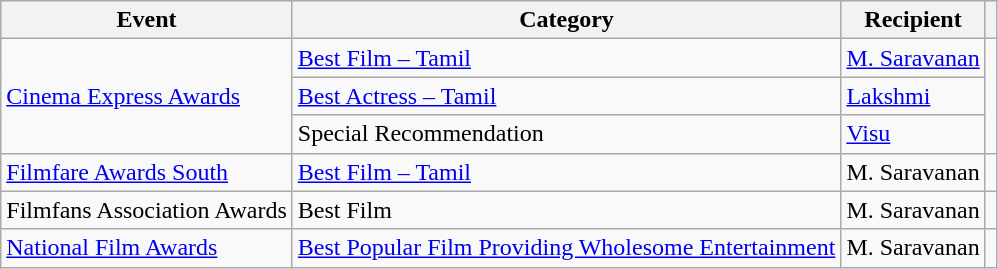<table class="wikitable">
<tr>
<th>Event</th>
<th>Category</th>
<th>Recipient</th>
<th></th>
</tr>
<tr>
<td rowspan="3"><a href='#'>Cinema Express Awards</a></td>
<td><a href='#'>Best Film – Tamil</a></td>
<td><a href='#'>M. Saravanan</a></td>
<td rowspan="3" style="text-align: center;"><br></td>
</tr>
<tr>
<td><a href='#'>Best Actress – Tamil</a></td>
<td><a href='#'>Lakshmi</a></td>
</tr>
<tr>
<td>Special Recommendation</td>
<td><a href='#'>Visu</a></td>
</tr>
<tr>
<td><a href='#'>Filmfare Awards South</a></td>
<td><a href='#'>Best Film – Tamil</a></td>
<td>M. Saravanan</td>
<td style="text-align: center;"></td>
</tr>
<tr>
<td>Filmfans Association Awards</td>
<td>Best Film</td>
<td>M. Saravanan</td>
<td style="text-align: center;"></td>
</tr>
<tr>
<td><a href='#'>National Film Awards</a></td>
<td><a href='#'>Best Popular Film Providing Wholesome Entertainment</a></td>
<td>M. Saravanan</td>
<td style="text-align: center;"></td>
</tr>
</table>
